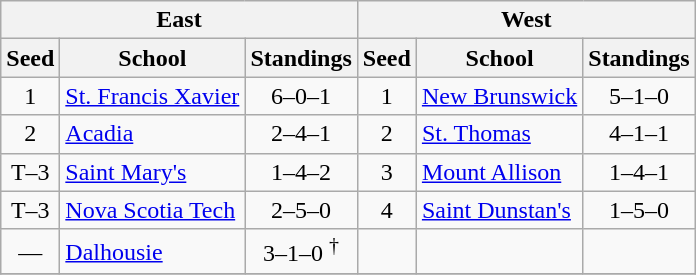<table class="wikitable">
<tr>
<th colspan=3>East</th>
<th colspan=3>West</th>
</tr>
<tr>
<th>Seed</th>
<th>School</th>
<th>Standings</th>
<th>Seed</th>
<th>School</th>
<th>Standings</th>
</tr>
<tr>
<td align=center>1</td>
<td><a href='#'>St. Francis Xavier</a></td>
<td align=center>6–0–1</td>
<td align=center>1</td>
<td><a href='#'>New Brunswick</a></td>
<td align=center>5–1–0</td>
</tr>
<tr>
<td align=center>2</td>
<td><a href='#'>Acadia</a></td>
<td align=center>2–4–1</td>
<td align=center>2</td>
<td><a href='#'>St. Thomas</a></td>
<td align=center>4–1–1</td>
</tr>
<tr>
<td align=center>T–3</td>
<td><a href='#'>Saint Mary's</a></td>
<td align=center>1–4–2</td>
<td align=center>3</td>
<td><a href='#'>Mount Allison</a></td>
<td align=center>1–4–1</td>
</tr>
<tr>
<td align=center>T–3</td>
<td><a href='#'>Nova Scotia Tech</a></td>
<td align=center>2–5–0</td>
<td align=center>4</td>
<td><a href='#'>Saint Dunstan's</a></td>
<td align=center>1–5–0</td>
</tr>
<tr>
<td align=center>—</td>
<td><a href='#'>Dalhousie</a></td>
<td align=center>3–1–0 <sup>†</sup></td>
<td></td>
<td></td>
<td></td>
</tr>
<tr>
</tr>
</table>
